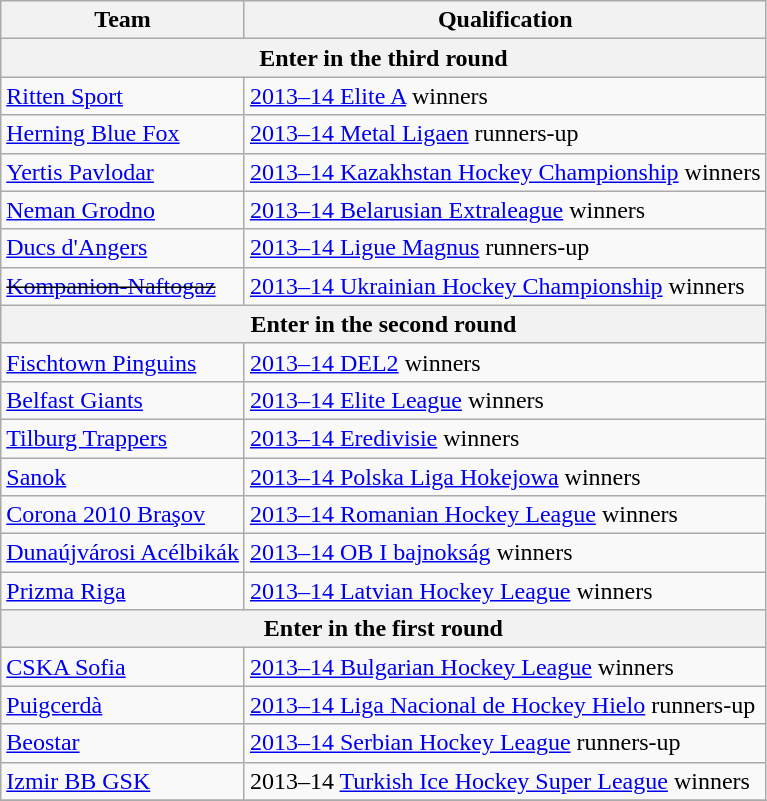<table class="wikitable">
<tr>
<th>Team</th>
<th>Qualification</th>
</tr>
<tr>
<th colspan=2>Enter in the third round</th>
</tr>
<tr>
<td> <a href='#'>Ritten Sport</a></td>
<td><a href='#'>2013–14 Elite A</a> winners</td>
</tr>
<tr>
<td> <a href='#'>Herning Blue Fox</a></td>
<td><a href='#'>2013–14 Metal Ligaen</a> runners-up</td>
</tr>
<tr>
<td> <a href='#'>Yertis Pavlodar</a></td>
<td><a href='#'>2013–14 Kazakhstan Hockey Championship</a> winners</td>
</tr>
<tr>
<td> <a href='#'>Neman Grodno</a></td>
<td><a href='#'>2013–14 Belarusian Extraleague</a> winners</td>
</tr>
<tr>
<td> <a href='#'>Ducs d'Angers</a></td>
<td><a href='#'>2013–14 Ligue Magnus</a> runners-up</td>
</tr>
<tr>
<td> <s><a href='#'>Kompanion-Naftogaz</a></s></td>
<td><a href='#'>2013–14 Ukrainian Hockey Championship</a> winners</td>
</tr>
<tr>
<th colspan=2>Enter in the second round</th>
</tr>
<tr>
<td> <a href='#'>Fischtown Pinguins</a></td>
<td><a href='#'>2013–14 DEL2</a> winners</td>
</tr>
<tr>
<td> <a href='#'>Belfast Giants</a></td>
<td><a href='#'>2013–14 Elite League</a> winners</td>
</tr>
<tr>
<td> <a href='#'>Tilburg Trappers</a></td>
<td><a href='#'>2013–14 Eredivisie</a> winners</td>
</tr>
<tr>
<td> <a href='#'>Sanok</a></td>
<td><a href='#'>2013–14 Polska Liga Hokejowa</a> winners</td>
</tr>
<tr>
<td> <a href='#'>Corona 2010 Braşov</a></td>
<td><a href='#'>2013–14 Romanian Hockey League</a> winners</td>
</tr>
<tr>
<td> <a href='#'>Dunaújvárosi Acélbikák</a></td>
<td><a href='#'>2013–14 OB I bajnokság</a> winners</td>
</tr>
<tr>
<td> <a href='#'>Prizma Riga</a></td>
<td><a href='#'>2013–14 Latvian Hockey League</a> winners</td>
</tr>
<tr>
<th colspan=2>Enter in the first round</th>
</tr>
<tr>
<td> <a href='#'>CSKA Sofia</a></td>
<td><a href='#'>2013–14 Bulgarian Hockey League</a> winners</td>
</tr>
<tr>
<td> <a href='#'>Puigcerdà</a></td>
<td><a href='#'>2013–14 Liga Nacional de Hockey Hielo</a> runners-up</td>
</tr>
<tr>
<td> <a href='#'>Beostar</a></td>
<td><a href='#'>2013–14 Serbian Hockey League</a> runners-up</td>
</tr>
<tr>
<td> <a href='#'>Izmir BB GSK</a></td>
<td>2013–14 <a href='#'>Turkish Ice Hockey Super League</a> winners</td>
</tr>
<tr>
</tr>
</table>
